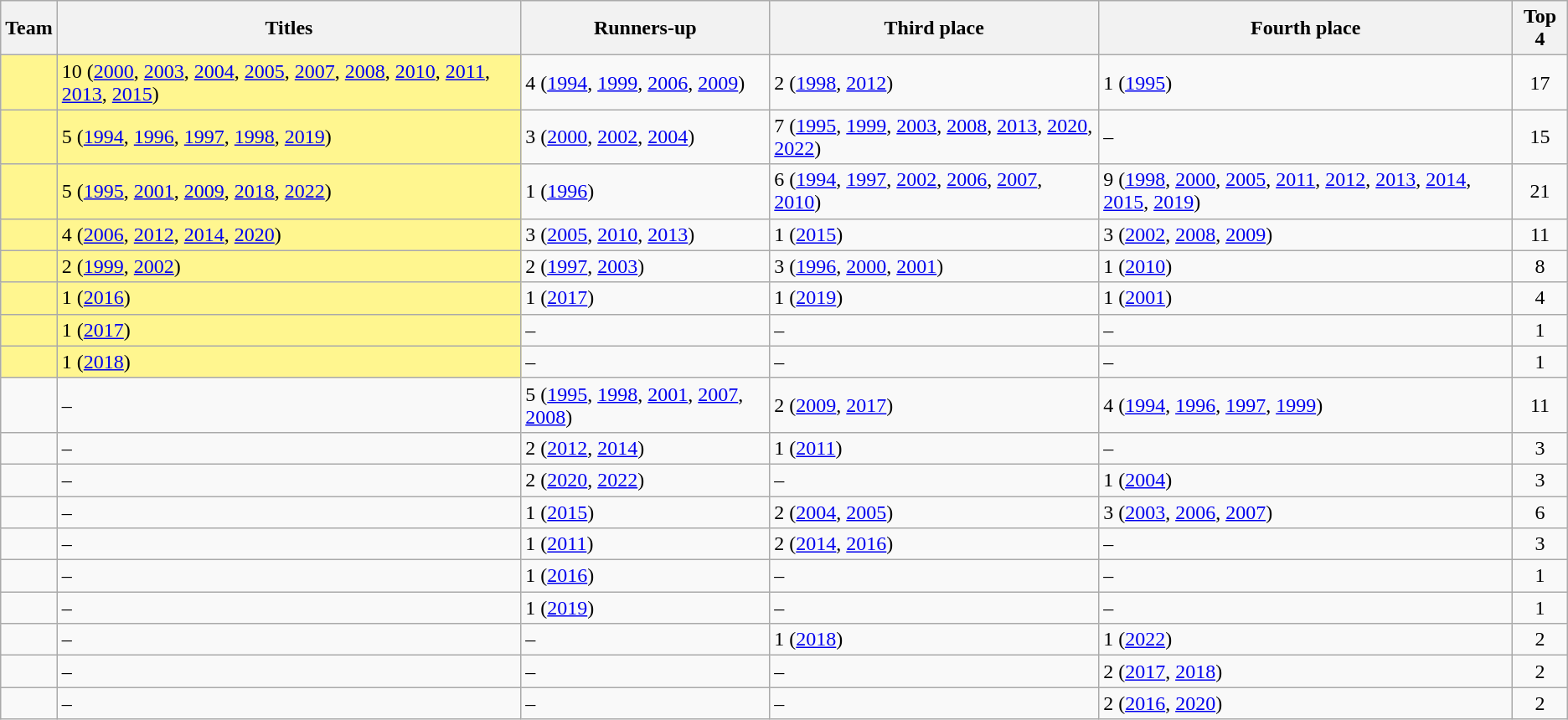<table class="wikitable sortable">
<tr>
<th>Team</th>
<th>Titles</th>
<th>Runners-up</th>
<th>Third place</th>
<th>Fourth place</th>
<th>Top 4</th>
</tr>
<tr>
<td bgcolor=#FFF68F></td>
<td bgcolor=#FFF68F>10 (<a href='#'>2000</a>, <a href='#'>2003</a>, <a href='#'>2004</a>, <a href='#'>2005</a>, <a href='#'>2007</a>, <a href='#'>2008</a>, <a href='#'>2010</a>, <a href='#'>2011</a>, <a href='#'>2013</a>, <a href='#'>2015</a>)</td>
<td>4 (<a href='#'>1994</a>, <a href='#'>1999</a>, <a href='#'>2006</a>, <a href='#'>2009</a>)</td>
<td>2 (<a href='#'>1998</a>, <a href='#'>2012</a>)</td>
<td>1 (<a href='#'>1995</a>)</td>
<td align=center>17</td>
</tr>
<tr>
<td bgcolor=#FFF68F></td>
<td bgcolor=#FFF68F>5 (<a href='#'>1994</a>, <a href='#'>1996</a>, <a href='#'>1997</a>, <a href='#'>1998</a>, <a href='#'>2019</a>)</td>
<td>3 (<a href='#'>2000</a>, <a href='#'>2002</a>, <a href='#'>2004</a>)</td>
<td>7 (<a href='#'>1995</a>, <a href='#'>1999</a>, <a href='#'>2003</a>, <a href='#'>2008</a>, <a href='#'>2013</a>, <a href='#'>2020</a>, <a href='#'>2022</a>)</td>
<td>–</td>
<td align=center>15</td>
</tr>
<tr>
<td bgcolor=#FFF68F></td>
<td bgcolor=#FFF68F>5 (<a href='#'>1995</a>, <a href='#'>2001</a>, <a href='#'>2009</a>, <a href='#'>2018</a>, <a href='#'>2022</a>)</td>
<td>1 (<a href='#'>1996</a>)</td>
<td>6 (<a href='#'>1994</a>, <a href='#'>1997</a>, <a href='#'>2002</a>, <a href='#'>2006</a>, <a href='#'>2007</a>, <a href='#'>2010</a>)</td>
<td>9 (<a href='#'>1998</a>, <a href='#'>2000</a>, <a href='#'>2005</a>, <a href='#'>2011</a>, <a href='#'>2012</a>, <a href='#'>2013</a>, <a href='#'>2014</a>, <a href='#'>2015</a>, <a href='#'>2019</a>)</td>
<td align=center>21</td>
</tr>
<tr>
<td bgcolor=#FFF68F></td>
<td bgcolor=#FFF68F>4 (<a href='#'>2006</a>, <a href='#'>2012</a>, <a href='#'>2014</a>, <a href='#'>2020</a>)</td>
<td>3 (<a href='#'>2005</a>, <a href='#'>2010</a>, <a href='#'>2013</a>)</td>
<td>1 (<a href='#'>2015</a>)</td>
<td>3 (<a href='#'>2002</a>, <a href='#'>2008</a>, <a href='#'>2009</a>)</td>
<td align=center>11</td>
</tr>
<tr>
<td bgcolor=#FFF68F></td>
<td bgcolor=#FFF68F>2 (<a href='#'>1999</a>, <a href='#'>2002</a>)</td>
<td>2 (<a href='#'>1997</a>, <a href='#'>2003</a>)</td>
<td>3 (<a href='#'>1996</a>, <a href='#'>2000</a>, <a href='#'>2001</a>)</td>
<td>1 (<a href='#'>2010</a>)</td>
<td align=center>8</td>
</tr>
<tr>
<td bgcolor=#FFF68F></td>
<td bgcolor=#FFF68F>1 (<a href='#'>2016</a>)</td>
<td>1 (<a href='#'>2017</a>)</td>
<td>1 (<a href='#'>2019</a>)</td>
<td>1 (<a href='#'>2001</a>)</td>
<td align=center>4</td>
</tr>
<tr>
<td bgcolor=#FFF68F></td>
<td bgcolor=#FFF68F>1 (<a href='#'>2017</a>)</td>
<td>–</td>
<td>–</td>
<td>–</td>
<td align=center>1</td>
</tr>
<tr>
<td bgcolor=#FFF68F></td>
<td bgcolor=#FFF68F>1 (<a href='#'>2018</a>)</td>
<td>–</td>
<td>–</td>
<td>–</td>
<td align=center>1</td>
</tr>
<tr>
<td></td>
<td>–</td>
<td>5 (<a href='#'>1995</a>, <a href='#'>1998</a>, <a href='#'>2001</a>, <a href='#'>2007</a>, <a href='#'>2008</a>)</td>
<td>2 (<a href='#'>2009</a>, <a href='#'>2017</a>)</td>
<td>4 (<a href='#'>1994</a>, <a href='#'>1996</a>, <a href='#'>1997</a>, <a href='#'>1999</a>)</td>
<td align=center>11</td>
</tr>
<tr>
<td></td>
<td>–</td>
<td>2 (<a href='#'>2012</a>, <a href='#'>2014</a>)</td>
<td>1 (<a href='#'>2011</a>)</td>
<td>–</td>
<td align=center>3</td>
</tr>
<tr>
<td></td>
<td>–</td>
<td>2 (<a href='#'>2020</a>, <a href='#'>2022</a>)</td>
<td>–</td>
<td>1 (<a href='#'>2004</a>)</td>
<td align=center>3</td>
</tr>
<tr>
<td></td>
<td>–</td>
<td>1 (<a href='#'>2015</a>)</td>
<td>2 (<a href='#'>2004</a>, <a href='#'>2005</a>)</td>
<td>3 (<a href='#'>2003</a>, <a href='#'>2006</a>, <a href='#'>2007</a>)</td>
<td align=center>6</td>
</tr>
<tr>
<td></td>
<td>–</td>
<td>1 (<a href='#'>2011</a>)</td>
<td>2 (<a href='#'>2014</a>, <a href='#'>2016</a>)</td>
<td>–</td>
<td align=center>3</td>
</tr>
<tr>
<td></td>
<td>–</td>
<td>1 (<a href='#'>2016</a>)</td>
<td>–</td>
<td>–</td>
<td align=center>1</td>
</tr>
<tr>
<td></td>
<td>–</td>
<td>1 (<a href='#'>2019</a>)</td>
<td>–</td>
<td>–</td>
<td align=center>1</td>
</tr>
<tr>
<td></td>
<td>–</td>
<td>–</td>
<td>1 (<a href='#'>2018</a>)</td>
<td>1 (<a href='#'>2022</a>)</td>
<td align=center>2</td>
</tr>
<tr>
<td></td>
<td>–</td>
<td>–</td>
<td>–</td>
<td>2 (<a href='#'>2017</a>, <a href='#'>2018</a>)</td>
<td align=center>2</td>
</tr>
<tr>
<td></td>
<td>–</td>
<td>–</td>
<td>–</td>
<td>2 (<a href='#'>2016</a>, <a href='#'>2020</a>)</td>
<td align=center>2</td>
</tr>
</table>
